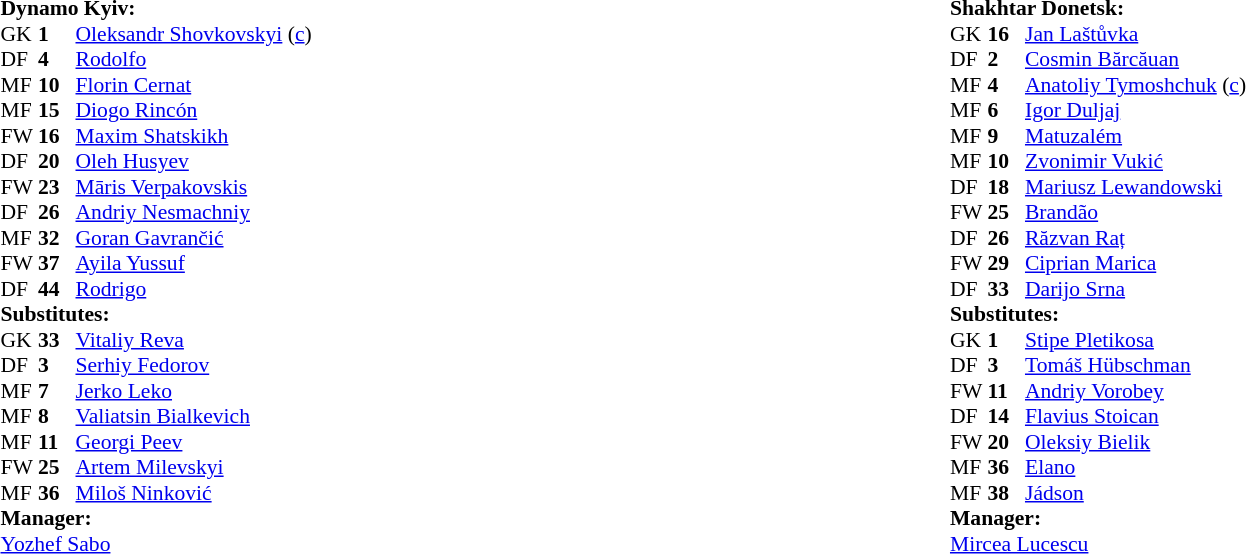<table width="100%">
<tr>
<td valign="top" width="50%"><br><table style="font-size: 90%" cellspacing="0" cellpadding="0" align=left>
<tr>
<td colspan="4"><strong>Dynamo Kyiv:</strong></td>
</tr>
<tr>
<th width="25"></th>
<th width="25"></th>
</tr>
<tr>
<td>GK</td>
<td><strong>1</strong></td>
<td> <a href='#'>Oleksandr Shovkovskyi</a> (<a href='#'>c</a>)</td>
</tr>
<tr>
<td>DF</td>
<td><strong>4</strong></td>
<td> <a href='#'>Rodolfo</a></td>
<td></td>
</tr>
<tr>
<td>MF</td>
<td><strong>10</strong></td>
<td> <a href='#'>Florin Cernat</a></td>
<td></td>
</tr>
<tr>
<td>MF</td>
<td><strong>15</strong></td>
<td> <a href='#'>Diogo Rincón</a></td>
<td></td>
<td></td>
</tr>
<tr>
<td>FW</td>
<td><strong>16</strong></td>
<td> <a href='#'>Maxim Shatskikh</a></td>
<td></td>
<td></td>
</tr>
<tr>
<td>DF</td>
<td><strong>20</strong></td>
<td> <a href='#'>Oleh Husyev</a></td>
<td></td>
</tr>
<tr>
<td>FW</td>
<td><strong>23</strong></td>
<td> <a href='#'>Māris Verpakovskis</a></td>
<td></td>
</tr>
<tr>
<td>DF</td>
<td><strong>26</strong></td>
<td> <a href='#'>Andriy Nesmachniy</a></td>
</tr>
<tr>
<td>MF</td>
<td><strong>32</strong></td>
<td> <a href='#'>Goran Gavrančić</a></td>
<td></td>
</tr>
<tr>
<td>FW</td>
<td><strong>37</strong></td>
<td> <a href='#'>Ayila Yussuf</a></td>
<td></td>
<td></td>
</tr>
<tr>
<td>DF</td>
<td><strong>44</strong></td>
<td> <a href='#'>Rodrigo</a></td>
<td></td>
</tr>
<tr>
<td colspan=4><strong>Substitutes:</strong></td>
</tr>
<tr>
<td>GK</td>
<td><strong>33</strong></td>
<td> <a href='#'>Vitaliy Reva</a></td>
</tr>
<tr>
<td>DF</td>
<td><strong>3</strong></td>
<td> <a href='#'>Serhiy Fedorov</a></td>
<td></td>
</tr>
<tr>
<td>MF</td>
<td><strong>7</strong></td>
<td> <a href='#'>Jerko Leko</a></td>
<td></td>
</tr>
<tr>
<td>MF</td>
<td><strong>8</strong></td>
<td> <a href='#'>Valiatsin Bialkevich</a></td>
<td></td>
</tr>
<tr>
<td>MF</td>
<td><strong>11</strong></td>
<td> <a href='#'>Georgi Peev</a></td>
</tr>
<tr>
<td>FW</td>
<td><strong>25</strong></td>
<td> <a href='#'>Artem Milevskyi</a></td>
<td></td>
</tr>
<tr>
<td>MF</td>
<td><strong>36</strong></td>
<td> <a href='#'>Miloš Ninković</a></td>
</tr>
<tr>
<td colspan=4><strong>Manager:</strong></td>
</tr>
<tr>
<td colspan="4"> <a href='#'>Yozhef Sabo</a></td>
</tr>
<tr>
</tr>
</table>
</td>
<td valign="top"></td>
<td valign="top" width="50%"><br><table style="font-size: 90%" cellspacing="0" cellpadding="0" align=left>
<tr>
<td colspan="4"><strong>Shakhtar Donetsk:</strong></td>
</tr>
<tr>
<th width="25"></th>
<th width="25"></th>
</tr>
<tr>
<td>GK</td>
<td><strong>16</strong></td>
<td> <a href='#'>Jan Laštůvka</a></td>
</tr>
<tr>
<td>DF</td>
<td><strong>2</strong></td>
<td> <a href='#'>Cosmin Bărcăuan</a></td>
<td></td>
</tr>
<tr>
<td>MF</td>
<td><strong>4</strong></td>
<td> <a href='#'>Anatoliy Tymoshchuk</a> (<a href='#'>c</a>)</td>
</tr>
<tr>
<td>MF</td>
<td><strong>6</strong></td>
<td> <a href='#'>Igor Duljaj</a></td>
<td></td>
</tr>
<tr>
<td>MF</td>
<td><strong>9</strong></td>
<td> <a href='#'>Matuzalém</a></td>
<td></td>
</tr>
<tr>
<td>MF</td>
<td><strong>10</strong></td>
<td> <a href='#'>Zvonimir Vukić</a></td>
<td></td>
<td></td>
</tr>
<tr>
<td>DF</td>
<td><strong>18</strong></td>
<td> <a href='#'>Mariusz Lewandowski</a></td>
<td></td>
</tr>
<tr>
<td>FW</td>
<td><strong>25</strong></td>
<td> <a href='#'>Brandão</a></td>
<td></td>
</tr>
<tr>
<td>DF</td>
<td><strong>26</strong></td>
<td> <a href='#'>Răzvan Raț</a></td>
<td></td>
</tr>
<tr>
<td>FW</td>
<td><strong>29</strong></td>
<td> <a href='#'>Ciprian Marica</a></td>
<td></td>
</tr>
<tr>
<td>DF</td>
<td><strong>33</strong></td>
<td> <a href='#'>Darijo Srna</a></td>
<td></td>
</tr>
<tr>
<td colspan=4><strong>Substitutes:</strong></td>
</tr>
<tr>
<td>GK</td>
<td><strong>1</strong></td>
<td> <a href='#'>Stipe Pletikosa</a></td>
</tr>
<tr>
<td>DF</td>
<td><strong>3</strong></td>
<td> <a href='#'>Tomáš Hübschman</a></td>
<td></td>
</tr>
<tr>
<td>FW</td>
<td><strong>11</strong></td>
<td> <a href='#'>Andriy Vorobey</a></td>
<td></td>
</tr>
<tr>
<td>DF</td>
<td><strong>14</strong></td>
<td> <a href='#'>Flavius Stoican</a></td>
<td></td>
</tr>
<tr>
<td>FW</td>
<td><strong>20</strong></td>
<td> <a href='#'>Oleksiy Bielik</a></td>
<td></td>
</tr>
<tr>
<td>MF</td>
<td><strong>36</strong></td>
<td> <a href='#'>Elano</a></td>
</tr>
<tr>
<td>MF</td>
<td><strong>38</strong></td>
<td> <a href='#'>Jádson</a></td>
<td></td>
</tr>
<tr>
<td colspan=4><strong>Manager:</strong></td>
</tr>
<tr>
<td colspan="4"> <a href='#'>Mircea Lucescu</a></td>
</tr>
</table>
</td>
</tr>
</table>
